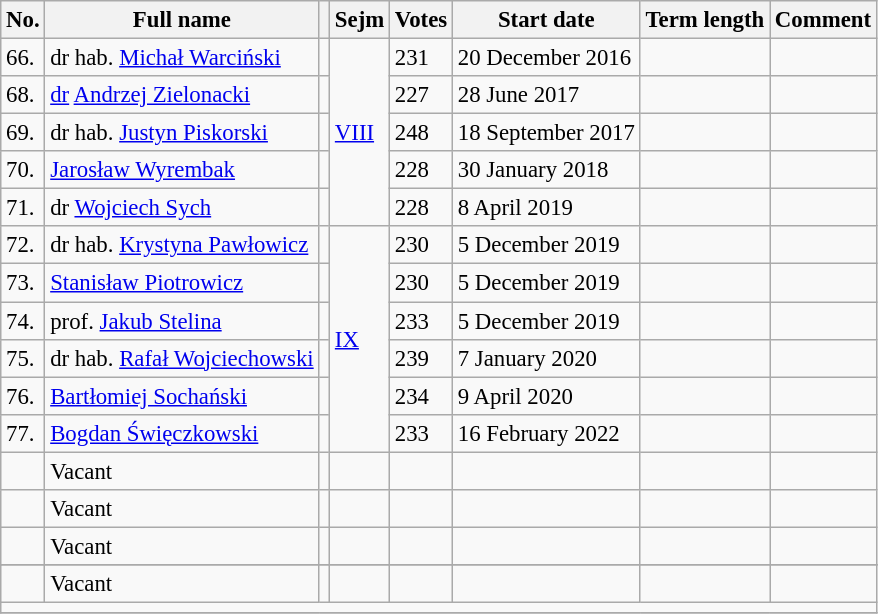<table class="wikitable sortable" style="font-size:95%;">
<tr>
<th>No.</th>
<th>Full name</th>
<th></th>
<th>Sejm</th>
<th>Votes</th>
<th>Start date</th>
<th>Term length</th>
<th>Comment</th>
</tr>
<tr>
<td>66.</td>
<td>dr hab. <a href='#'>Michał Warciński</a></td>
<td></td>
<td rowspan="5"><a href='#'>VIII</a></td>
<td>231</td>
<td>20 December 2016</td>
<td></td>
<td></td>
</tr>
<tr>
<td>68.</td>
<td><a href='#'>dr</a> <a href='#'>Andrzej Zielonacki</a></td>
<td></td>
<td>227</td>
<td>28 June 2017</td>
<td></td>
<td></td>
</tr>
<tr>
<td>69.</td>
<td>dr hab. <a href='#'>Justyn Piskorski</a></td>
<td></td>
<td>248</td>
<td>18 September 2017</td>
<td></td>
<td></td>
</tr>
<tr>
<td>70.</td>
<td><a href='#'>Jarosław Wyrembak</a></td>
<td></td>
<td>228</td>
<td>30 January 2018</td>
<td></td>
<td></td>
</tr>
<tr>
<td>71.</td>
<td>dr <a href='#'>Wojciech Sych</a></td>
<td></td>
<td>228</td>
<td>8 April 2019</td>
<td></td>
<td></td>
</tr>
<tr>
<td>72.</td>
<td>dr hab. <a href='#'>Krystyna Pawłowicz</a></td>
<td></td>
<td rowspan="6"><a href='#'>IX</a></td>
<td>230</td>
<td>5 December 2019</td>
<td></td>
<td></td>
</tr>
<tr>
<td>73.</td>
<td><a href='#'>Stanisław Piotrowicz</a></td>
<td></td>
<td>230</td>
<td>5 December 2019</td>
<td></td>
<td></td>
</tr>
<tr>
<td>74.</td>
<td>prof. <a href='#'>Jakub Stelina</a></td>
<td></td>
<td>233</td>
<td>5 December 2019</td>
<td></td>
<td></td>
</tr>
<tr>
<td>75.</td>
<td>dr hab. <a href='#'>Rafał Wojciechowski</a></td>
<td></td>
<td>239</td>
<td>7 January 2020</td>
<td></td>
<td></td>
</tr>
<tr>
<td>76.</td>
<td><a href='#'>Bartłomiej Sochański</a></td>
<td></td>
<td>234</td>
<td>9 April 2020</td>
<td></td>
<td></td>
</tr>
<tr>
<td>77.</td>
<td><a href='#'>Bogdan Święczkowski</a></td>
<td></td>
<td>233</td>
<td>16 February 2022</td>
<td></td>
<td></td>
</tr>
<tr>
<td></td>
<td>Vacant</td>
<td></td>
<td></td>
<td></td>
<td></td>
<td></td>
<td></td>
</tr>
<tr>
<td></td>
<td>Vacant</td>
<td></td>
<td></td>
<td></td>
<td></td>
<td></td>
<td></td>
</tr>
<tr>
<td></td>
<td>Vacant</td>
<td></td>
<td></td>
<td></td>
<td></td>
<td></td>
<td></td>
</tr>
<tr>
</tr>
<tr>
<td></td>
<td>Vacant</td>
<td></td>
<td></td>
<td></td>
<td></td>
<td></td>
<td></td>
</tr>
<tr>
<td colspan="8"></td>
</tr>
<tr>
</tr>
</table>
